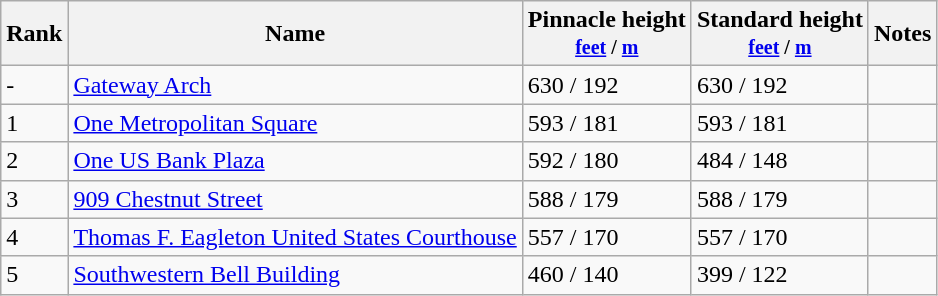<table class="wikitable sortable">
<tr>
<th>Rank</th>
<th>Name</th>
<th>Pinnacle height<br><small><a href='#'>feet</a> / <a href='#'>m</a></small></th>
<th>Standard height<br><small><a href='#'>feet</a> / <a href='#'>m</a></small></th>
<th class="unsortable">Notes</th>
</tr>
<tr>
<td>-</td>
<td><a href='#'>Gateway Arch</a></td>
<td>630 / 192</td>
<td>630 / 192</td>
<td></td>
</tr>
<tr>
<td>1</td>
<td><a href='#'>One Metropolitan Square</a></td>
<td>593 / 181</td>
<td>593 / 181</td>
<td></td>
</tr>
<tr>
<td>2</td>
<td><a href='#'>One US Bank Plaza</a></td>
<td>592 / 180</td>
<td>484 / 148</td>
<td></td>
</tr>
<tr>
<td>3</td>
<td><a href='#'>909 Chestnut Street</a></td>
<td>588 / 179</td>
<td>588 / 179</td>
<td></td>
</tr>
<tr>
<td>4</td>
<td><a href='#'>Thomas F. Eagleton United States Courthouse</a></td>
<td>557 / 170</td>
<td>557 / 170</td>
<td></td>
</tr>
<tr>
<td>5</td>
<td><a href='#'>Southwestern Bell Building</a></td>
<td>460 / 140</td>
<td>399 / 122</td>
<td></td>
</tr>
</table>
